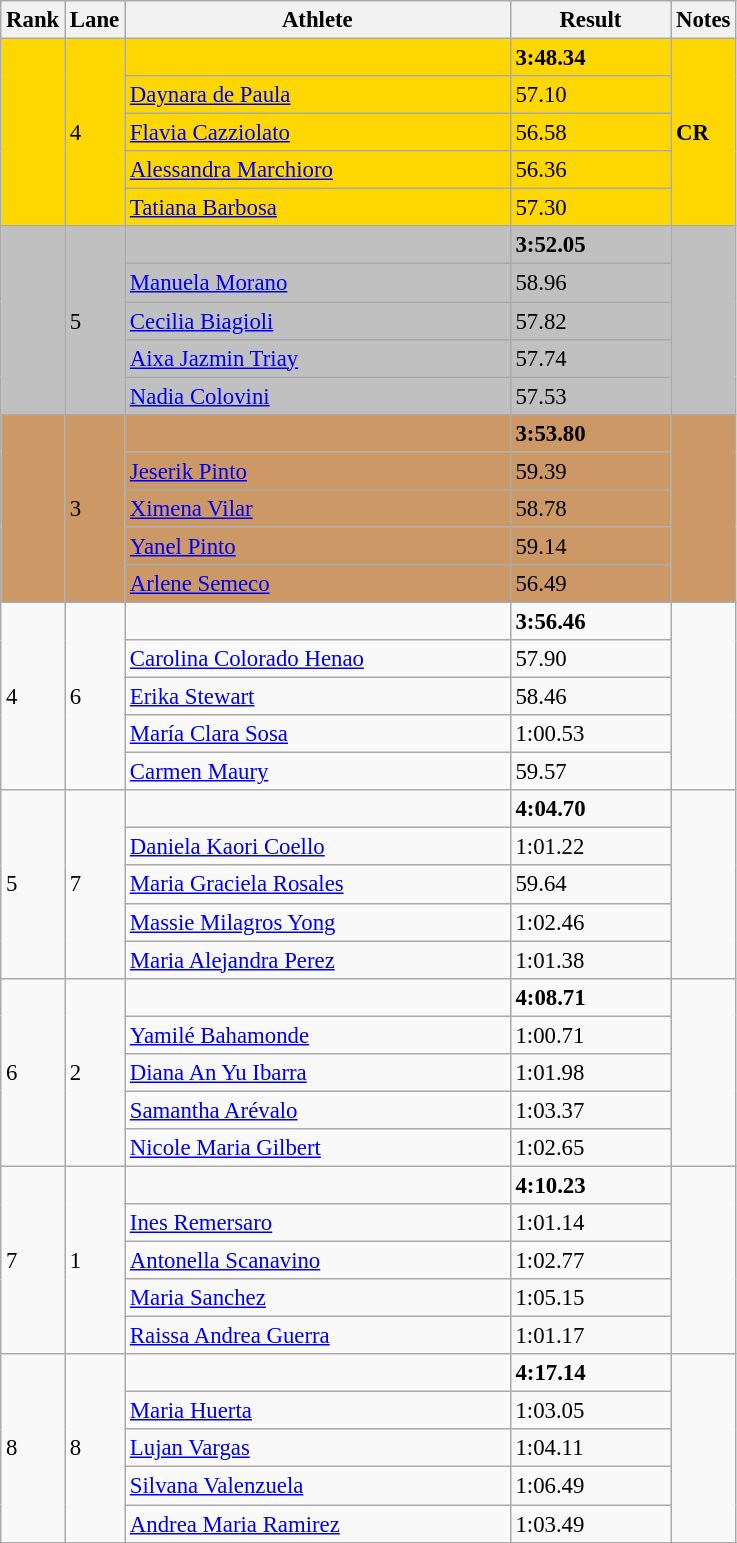<table class="wikitable" style="font-size:95%" style="width:35em;" style="text-align:center">
<tr>
<th>Rank</th>
<th>Lane</th>
<th width=250>Athlete</th>
<th width=100>Result</th>
<th>Notes</th>
</tr>
<tr bgcolor=gold>
<td rowspan=5></td>
<td rowspan=5>4</td>
<td align=left></td>
<td><strong>3:48.34</strong></td>
<td rowspan=5><strong>CR</strong></td>
</tr>
<tr bgcolor=gold>
<td align=left><a href='#'>Daynara de Paula</a></td>
<td>57.10</td>
</tr>
<tr bgcolor=gold>
<td align=left><a href='#'>Flavia Cazziolato</a></td>
<td>56.58</td>
</tr>
<tr bgcolor=gold>
<td align=left><a href='#'>Alessandra Marchioro</a></td>
<td>56.36</td>
</tr>
<tr bgcolor=gold>
<td align=left><a href='#'>Tatiana Barbosa</a></td>
<td>57.30</td>
</tr>
<tr bgcolor=silver>
<td rowspan=5></td>
<td rowspan=5>5</td>
<td align=left></td>
<td><strong>3:52.05</strong></td>
<td rowspan=5></td>
</tr>
<tr bgcolor=silver>
<td align=left><a href='#'>Manuela Morano</a></td>
<td>58.96</td>
</tr>
<tr bgcolor=silver>
<td align=left><a href='#'>Cecilia Biagioli</a></td>
<td>57.82</td>
</tr>
<tr bgcolor=silver>
<td align=left><a href='#'>Aixa Jazmin Triay</a></td>
<td>57.74</td>
</tr>
<tr bgcolor=silver>
<td align=left><a href='#'>Nadia Colovini</a></td>
<td>57.53</td>
</tr>
<tr bgcolor=cc9966>
<td rowspan=5></td>
<td rowspan=5>3</td>
<td align=left></td>
<td><strong>3:53.80</strong></td>
<td rowspan=5></td>
</tr>
<tr bgcolor=cc9966>
<td align=left><a href='#'>Jeserik Pinto</a></td>
<td>59.39</td>
</tr>
<tr bgcolor=cc9966>
<td align=left><a href='#'>Ximena Vilar</a></td>
<td>58.78</td>
</tr>
<tr bgcolor=cc9966>
<td align=left><a href='#'>Yanel Pinto</a></td>
<td>59.14</td>
</tr>
<tr bgcolor=cc9966>
<td align=left><a href='#'>Arlene Semeco</a></td>
<td>56.49</td>
</tr>
<tr>
<td rowspan=5>4</td>
<td rowspan=5>6</td>
<td align=left></td>
<td><strong>3:56.46</strong></td>
<td rowspan=5></td>
</tr>
<tr>
<td align=left><a href='#'>Carolina Colorado Henao</a></td>
<td>57.90</td>
</tr>
<tr>
<td align=left><a href='#'>Erika Stewart</a></td>
<td>58.46</td>
</tr>
<tr>
<td align=left><a href='#'>María Clara Sosa</a></td>
<td>1:00.53</td>
</tr>
<tr>
<td align=left><a href='#'>Carmen Maury</a></td>
<td>59.57</td>
</tr>
<tr>
<td rowspan=5>5</td>
<td rowspan=5>7</td>
<td align=left></td>
<td><strong>4:04.70</strong></td>
<td rowspan=5></td>
</tr>
<tr>
<td align=left><a href='#'>Daniela Kaori Coello</a></td>
<td>1:01.22</td>
</tr>
<tr>
<td align=left><a href='#'>Maria Graciela Rosales</a></td>
<td>59.64</td>
</tr>
<tr>
<td align=left><a href='#'>Massie Milagros Yong</a></td>
<td>1:02.46</td>
</tr>
<tr>
<td align=left><a href='#'>Maria Alejandra Perez</a></td>
<td>1:01.38</td>
</tr>
<tr>
<td rowspan=5>6</td>
<td rowspan=5>2</td>
<td align=left></td>
<td><strong>4:08.71</strong></td>
<td rowspan=5></td>
</tr>
<tr>
<td align=left><a href='#'>Yamilé Bahamonde</a></td>
<td>1:00.71</td>
</tr>
<tr>
<td align=left><a href='#'>Diana An Yu Ibarra</a></td>
<td>1:01.98</td>
</tr>
<tr>
<td align=left><a href='#'>Samantha Arévalo</a></td>
<td>1:03.37</td>
</tr>
<tr>
<td align=left><a href='#'>Nicole Maria Gilbert</a></td>
<td>1:02.65</td>
</tr>
<tr>
<td rowspan=5>7</td>
<td rowspan=5>1</td>
<td align=left></td>
<td><strong>4:10.23</strong></td>
<td rowspan=5></td>
</tr>
<tr>
<td align=left><a href='#'>Ines Remersaro</a></td>
<td>1:01.14</td>
</tr>
<tr>
<td align=left><a href='#'>Antonella Scanavino</a></td>
<td>1:02.77</td>
</tr>
<tr>
<td align=left><a href='#'>Maria Sanchez</a></td>
<td>1:05.15</td>
</tr>
<tr>
<td align=left><a href='#'>Raissa Andrea Guerra</a></td>
<td>1:01.17</td>
</tr>
<tr>
<td rowspan=5>8</td>
<td rowspan=5>8</td>
<td align=left></td>
<td><strong>4:17.14</strong></td>
<td rowspan=5></td>
</tr>
<tr>
<td align=left><a href='#'>Maria Huerta</a></td>
<td>1:03.05</td>
</tr>
<tr>
<td align=left><a href='#'>Lujan Vargas</a></td>
<td>1:04.11</td>
</tr>
<tr>
<td align=left><a href='#'>Silvana Valenzuela</a></td>
<td>1:06.49</td>
</tr>
<tr>
<td align=left><a href='#'>Andrea Maria Ramirez</a></td>
<td>1:03.49</td>
</tr>
<tr>
</tr>
</table>
